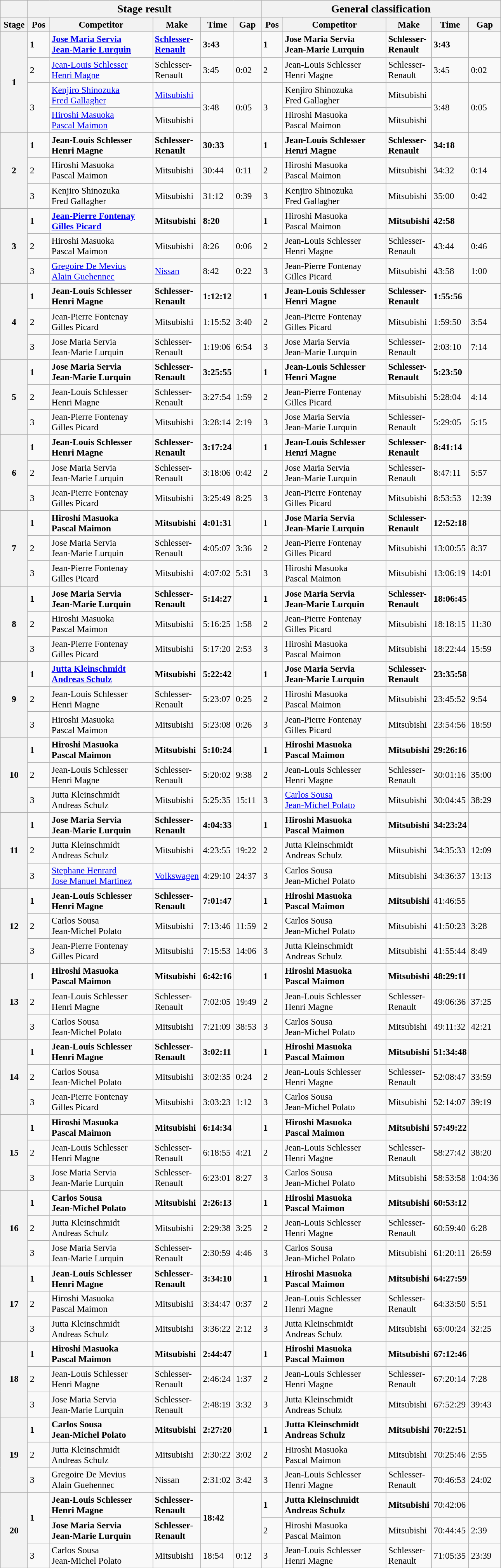<table class="wikitable" style="font-size:97%;">
<tr>
<th></th>
<th colspan=5><big>Stage result </big></th>
<th colspan=5><big>General classification</big></th>
</tr>
<tr>
<th width="40px">Stage</th>
<th width="30px">Pos</th>
<th width="170px">Competitor</th>
<th width="50px">Make</th>
<th width="40px">Time</th>
<th width="40px">Gap</th>
<th width="30px">Pos</th>
<th width="170px">Competitor</th>
<th width="50px">Make</th>
<th width="40px">Time</th>
<th width="40px">Gap</th>
</tr>
<tr>
<th rowspan=4>1</th>
<td><strong>1</strong></td>
<td><strong> <a href='#'>Jose Maria Servia</a><br> <a href='#'>Jean-Marie Lurquin</a> </strong></td>
<td><strong><a href='#'>Schlesser</a>-<a href='#'>Renault</a></strong></td>
<td><strong>3:43</strong></td>
<td></td>
<td><strong>1</strong></td>
<td><strong> Jose Maria Servia<br> Jean-Marie Lurquin</strong></td>
<td><strong>Schlesser-Renault</strong></td>
<td><strong>3:43</strong></td>
<td></td>
</tr>
<tr>
<td>2</td>
<td> <a href='#'>Jean-Louis Schlesser</a><br> <a href='#'>Henri Magne</a></td>
<td>Schlesser-Renault</td>
<td>3:45</td>
<td>0:02</td>
<td>2</td>
<td> Jean-Louis Schlesser<br> Henri Magne</td>
<td>Schlesser-Renault</td>
<td>3:45</td>
<td>0:02</td>
</tr>
<tr>
<td rowspan=2>3</td>
<td> <a href='#'>Kenjiro Shinozuka</a><br> <a href='#'>Fred Gallagher</a></td>
<td><a href='#'>Mitsubishi</a></td>
<td rowspan=2>3:48</td>
<td rowspan=2>0:05</td>
<td rowspan=2>3</td>
<td> Kenjiro Shinozuka<br> Fred Gallagher</td>
<td>Mitsubishi</td>
<td rowspan=2>3:48</td>
<td rowspan=2>0:05</td>
</tr>
<tr>
<td> <a href='#'>Hiroshi Masuoka</a><br> <a href='#'>Pascal Maimon</a></td>
<td>Mitsubishi</td>
<td> Hiroshi Masuoka<br> Pascal Maimon</td>
<td>Mitsubishi</td>
</tr>
<tr>
<th rowspan=3><strong>2</strong></th>
<td><strong>1</strong></td>
<td><strong> Jean-Louis Schlesser<br> Henri Magne</strong></td>
<td><strong>Schlesser-Renault</strong></td>
<td><strong>30:33</strong></td>
<td></td>
<td><strong>1</strong></td>
<td><strong> Jean-Louis Schlesser<br> Henri Magne</strong></td>
<td><strong>Schlesser-Renault</strong></td>
<td><strong>34:18</strong></td>
<td></td>
</tr>
<tr>
<td>2</td>
<td> Hiroshi Masuoka<br> Pascal Maimon</td>
<td>Mitsubishi</td>
<td>30:44</td>
<td>0:11</td>
<td>2</td>
<td> Hiroshi Masuoka<br> Pascal Maimon</td>
<td>Mitsubishi</td>
<td>34:32</td>
<td>0:14</td>
</tr>
<tr>
<td>3</td>
<td> Kenjiro Shinozuka<br> Fred Gallagher</td>
<td>Mitsubishi</td>
<td>31:12</td>
<td>0:39</td>
<td>3</td>
<td> Kenjiro Shinozuka<br> Fred Gallagher</td>
<td>Mitsubishi</td>
<td>35:00</td>
<td>0:42</td>
</tr>
<tr>
<th rowspan=3><strong>3</strong></th>
<td><strong>1</strong></td>
<td><strong> <a href='#'>Jean-Pierre Fontenay</a><br> <a href='#'>Gilles Picard</a></strong></td>
<td><strong>Mitsubishi</strong></td>
<td><strong>8:20</strong></td>
<td></td>
<td><strong>1</strong></td>
<td> Hiroshi Masuoka<br> Pascal Maimon</td>
<td><strong>Mitsubishi</strong></td>
<td><strong>42:58</strong></td>
<td></td>
</tr>
<tr>
<td>2</td>
<td> Hiroshi Masuoka<br> Pascal Maimon</td>
<td>Mitsubishi</td>
<td>8:26</td>
<td>0:06</td>
<td>2</td>
<td> Jean-Louis Schlesser<br> Henri Magne</td>
<td>Schlesser-Renault</td>
<td>43:44</td>
<td>0:46</td>
</tr>
<tr>
<td>3</td>
<td> <a href='#'>Gregoire De Mevius</a><br> <a href='#'>Alain Guehennec</a></td>
<td><a href='#'>Nissan</a></td>
<td>8:42</td>
<td>0:22</td>
<td>3</td>
<td> Jean-Pierre Fontenay<br> Gilles Picard</td>
<td>Mitsubishi</td>
<td>43:58</td>
<td>1:00</td>
</tr>
<tr>
<th rowspan=3><strong>4</strong></th>
<td><strong>1</strong></td>
<td><strong> Jean-Louis Schlesser<br> Henri Magne</strong></td>
<td><strong>Schlesser-Renault</strong></td>
<td><strong>1:12:12</strong></td>
<td></td>
<td><strong>1</strong></td>
<td><strong> Jean-Louis Schlesser<br> Henri Magne</strong></td>
<td><strong>Schlesser-Renault</strong></td>
<td><strong>1:55:56</strong></td>
<td></td>
</tr>
<tr>
<td>2</td>
<td> Jean-Pierre Fontenay<br> Gilles Picard</td>
<td>Mitsubishi</td>
<td>1:15:52</td>
<td>3:40</td>
<td>2</td>
<td> Jean-Pierre Fontenay<br> Gilles Picard</td>
<td>Mitsubishi</td>
<td>1:59:50</td>
<td>3:54</td>
</tr>
<tr>
<td>3</td>
<td> Jose Maria Servia<br> Jean-Marie Lurquin</td>
<td>Schlesser-Renault</td>
<td>1:19:06</td>
<td>6:54</td>
<td>3</td>
<td> Jose Maria Servia<br> Jean-Marie Lurquin</td>
<td>Schlesser-Renault</td>
<td>2:03:10</td>
<td>7:14</td>
</tr>
<tr>
<th rowspan=3><strong>5</strong></th>
<td><strong>1</strong></td>
<td><strong> Jose Maria Servia<br> Jean-Marie Lurquin</strong></td>
<td><strong>Schlesser-Renault</strong></td>
<td><strong>3:25:55</strong></td>
<td></td>
<td><strong>1</strong></td>
<td><strong> Jean-Louis Schlesser<br> Henri Magne</strong></td>
<td><strong>Schlesser-Renault</strong></td>
<td><strong>5:23:50</strong></td>
<td></td>
</tr>
<tr>
<td>2</td>
<td> Jean-Louis Schlesser<br> Henri Magne</td>
<td>Schlesser-Renault</td>
<td>3:27:54</td>
<td>1:59</td>
<td>2</td>
<td> Jean-Pierre Fontenay<br> Gilles Picard</td>
<td>Mitsubishi</td>
<td>5:28:04</td>
<td>4:14</td>
</tr>
<tr>
<td>3</td>
<td> Jean-Pierre Fontenay<br> Gilles Picard</td>
<td>Mitsubishi</td>
<td>3:28:14</td>
<td>2:19</td>
<td>3</td>
<td> Jose Maria Servia<br> Jean-Marie Lurquin</td>
<td>Schlesser-Renault</td>
<td>5:29:05</td>
<td>5:15</td>
</tr>
<tr>
<th rowspan=3><strong>6</strong></th>
<td><strong>1</strong></td>
<td><strong> Jean-Louis Schlesser<br> Henri Magne</strong></td>
<td><strong>Schlesser-Renault</strong></td>
<td><strong>3:17:24</strong></td>
<td></td>
<td><strong>1</strong></td>
<td><strong> Jean-Louis Schlesser<br> Henri Magne</strong></td>
<td><strong>Schlesser-Renault</strong></td>
<td><strong>8:41:14</strong></td>
<td></td>
</tr>
<tr>
<td>2</td>
<td> Jose Maria Servia<br> Jean-Marie Lurquin</td>
<td>Schlesser-Renault</td>
<td>3:18:06</td>
<td>0:42</td>
<td>2</td>
<td> Jose Maria Servia<br> Jean-Marie Lurquin</td>
<td>Schlesser-Renault</td>
<td>8:47:11</td>
<td>5:57</td>
</tr>
<tr>
<td>3</td>
<td> Jean-Pierre Fontenay<br> Gilles Picard</td>
<td>Mitsubishi</td>
<td>3:25:49</td>
<td>8:25</td>
<td>3</td>
<td> Jean-Pierre Fontenay<br> Gilles Picard</td>
<td>Mitsubishi</td>
<td>8:53:53</td>
<td>12:39</td>
</tr>
<tr>
<th rowspan=3><strong>7</strong></th>
<td><strong>1</strong></td>
<td><strong> Hiroshi Masuoka<br> Pascal Maimon</strong></td>
<td><strong>Mitsubishi</strong></td>
<td><strong>4:01:31</strong></td>
<td></td>
<td>1</td>
<td><strong> Jose Maria Servia<br> Jean-Marie Lurquin</strong></td>
<td><strong>Schlesser-Renault</strong></td>
<td><strong>12:52:18</strong></td>
<td></td>
</tr>
<tr>
<td>2</td>
<td> Jose Maria Servia<br> Jean-Marie Lurquin</td>
<td>Schlesser-Renault</td>
<td>4:05:07</td>
<td>3:36</td>
<td>2</td>
<td> Jean-Pierre Fontenay<br> Gilles Picard</td>
<td>Mitsubishi</td>
<td>13:00:55</td>
<td>8:37</td>
</tr>
<tr>
<td>3</td>
<td> Jean-Pierre Fontenay<br> Gilles Picard</td>
<td>Mitsubishi</td>
<td>4:07:02</td>
<td>5:31</td>
<td>3</td>
<td> Hiroshi Masuoka<br> Pascal Maimon</td>
<td>Mitsubishi</td>
<td>13:06:19</td>
<td>14:01</td>
</tr>
<tr>
<th rowspan=3><strong>8</strong></th>
<td><strong>1</strong></td>
<td><strong> Jose Maria Servia<br> Jean-Marie Lurquin</strong></td>
<td><strong>Schlesser-Renault</strong></td>
<td><strong>5:14:27</strong></td>
<td></td>
<td><strong>1</strong></td>
<td><strong> Jose Maria Servia<br> Jean-Marie Lurquin</strong></td>
<td><strong>Schlesser-Renault</strong></td>
<td><strong>18:06:45</strong></td>
<td></td>
</tr>
<tr>
<td>2</td>
<td> Hiroshi Masuoka<br> Pascal Maimon</td>
<td>Mitsubishi</td>
<td>5:16:25</td>
<td>1:58</td>
<td>2</td>
<td> Jean-Pierre Fontenay<br> Gilles Picard</td>
<td>Mitsubishi</td>
<td>18:18:15</td>
<td>11:30</td>
</tr>
<tr>
<td>3</td>
<td> Jean-Pierre Fontenay<br> Gilles Picard</td>
<td>Mitsubishi</td>
<td>5:17:20</td>
<td>2:53</td>
<td>3</td>
<td> Hiroshi Masuoka<br> Pascal Maimon</td>
<td>Mitsubishi</td>
<td>18:22:44</td>
<td>15:59</td>
</tr>
<tr>
<th rowspan=3><strong>9</strong></th>
<td><strong>1</strong></td>
<td><strong> <a href='#'>Jutta Kleinschmidt</a><br> <a href='#'>Andreas Schulz</a></strong></td>
<td><strong>Mitsubishi</strong></td>
<td><strong>5:22:42</strong></td>
<td></td>
<td><strong>1</strong></td>
<td><strong> Jose Maria Servia<br> Jean-Marie Lurquin</strong></td>
<td><strong>Schlesser-Renault</strong></td>
<td><strong>23:35:58</strong></td>
<td></td>
</tr>
<tr>
<td>2</td>
<td> Jean-Louis Schlesser<br> Henri Magne</td>
<td>Schlesser-Renault</td>
<td>5:23:07</td>
<td>0:25</td>
<td>2</td>
<td> Hiroshi Masuoka<br> Pascal Maimon</td>
<td>Mitsubishi</td>
<td>23:45:52</td>
<td>9:54</td>
</tr>
<tr>
<td>3</td>
<td> Hiroshi Masuoka<br> Pascal Maimon</td>
<td>Mitsubishi</td>
<td>5:23:08</td>
<td>0:26</td>
<td>3</td>
<td> Jean-Pierre Fontenay<br> Gilles Picard</td>
<td>Mitsubishi</td>
<td>23:54:56</td>
<td>18:59</td>
</tr>
<tr>
<th rowspan=3><strong>10</strong></th>
<td><strong>1</strong></td>
<td><strong> Hiroshi Masuoka<br> Pascal Maimon</strong></td>
<td><strong>Mitsubishi</strong></td>
<td><strong>5:10:24</strong></td>
<td></td>
<td><strong>1</strong></td>
<td><strong> Hiroshi Masuoka<br> Pascal Maimon</strong></td>
<td><strong>Mitsubishi</strong></td>
<td><strong>29:26:16</strong></td>
<td></td>
</tr>
<tr>
<td>2</td>
<td> Jean-Louis Schlesser<br> Henri Magne</td>
<td>Schlesser-Renault</td>
<td>5:20:02</td>
<td>9:38</td>
<td>2</td>
<td> Jean-Louis Schlesser<br> Henri Magne</td>
<td>Schlesser-Renault</td>
<td>30:01:16</td>
<td>35:00</td>
</tr>
<tr>
<td>3</td>
<td> Jutta Kleinschmidt<br> Andreas Schulz</td>
<td>Mitsubishi</td>
<td>5:25:35</td>
<td>15:11</td>
<td>3</td>
<td> <a href='#'>Carlos Sousa</a><br> <a href='#'>Jean-Michel Polato</a></td>
<td>Mitsubishi</td>
<td>30:04:45</td>
<td>38:29</td>
</tr>
<tr>
<th rowspan=3><strong>11</strong></th>
<td><strong>1</strong></td>
<td><strong> Jose Maria Servia<br> Jean-Marie Lurquin</strong></td>
<td><strong>Schlesser-Renault</strong></td>
<td><strong>4:04:33</strong></td>
<td></td>
<td><strong>1</strong></td>
<td><strong> Hiroshi Masuoka<br> Pascal Maimon</strong></td>
<td><strong>Mitsubishi</strong></td>
<td><strong>34:23:24</strong></td>
<td></td>
</tr>
<tr>
<td>2</td>
<td> Jutta Kleinschmidt<br> Andreas Schulz</td>
<td>Mitsubishi</td>
<td>4:23:55</td>
<td>19:22</td>
<td>2</td>
<td> Jutta Kleinschmidt<br> Andreas Schulz</td>
<td>Mitsubishi</td>
<td>34:35:33</td>
<td>12:09</td>
</tr>
<tr>
<td>3</td>
<td> <a href='#'>Stephane Henrard</a><br> <a href='#'>Jose Manuel Martinez</a></td>
<td><a href='#'>Volkswagen</a></td>
<td>4:29:10</td>
<td>24:37</td>
<td>3</td>
<td> Carlos Sousa <br> Jean-Michel Polato</td>
<td>Mitsubishi</td>
<td>34:36:37</td>
<td>13:13</td>
</tr>
<tr>
<th rowspan=3><strong>12</strong></th>
<td><strong>1</strong></td>
<td><strong> Jean-Louis Schlesser<br> Henri Magne</strong></td>
<td><strong>Schlesser-Renault</strong></td>
<td><strong>7:01:47</strong></td>
<td></td>
<td><strong>1</strong></td>
<td><strong> Hiroshi Masuoka<br> Pascal Maimon</strong></td>
<td><strong>Mitsubishi</strong></td>
<td>41:46:55</td>
<td></td>
</tr>
<tr>
<td>2</td>
<td> Carlos Sousa <br> Jean-Michel Polato</td>
<td>Mitsubishi</td>
<td>7:13:46</td>
<td>11:59</td>
<td>2</td>
<td> Carlos Sousa <br> Jean-Michel Polato</td>
<td>Mitsubishi</td>
<td>41:50:23</td>
<td>3:28</td>
</tr>
<tr>
<td>3</td>
<td> Jean-Pierre Fontenay<br> Gilles Picard</td>
<td>Mitsubishi</td>
<td>7:15:53</td>
<td>14:06</td>
<td>3</td>
<td> Jutta Kleinschmidt<br> Andreas Schulz</td>
<td>Mitsubishi</td>
<td>41:55:44</td>
<td>8:49</td>
</tr>
<tr>
<th rowspan=3><strong>13</strong></th>
<td><strong>1</strong></td>
<td><strong> Hiroshi Masuoka<br> Pascal Maimon</strong></td>
<td><strong>Mitsubishi</strong></td>
<td><strong>6:42:16</strong></td>
<td></td>
<td><strong>1</strong></td>
<td><strong> Hiroshi Masuoka<br> Pascal Maimon</strong></td>
<td><strong>Mitsubishi</strong></td>
<td><strong>48:29:11</strong></td>
<td></td>
</tr>
<tr>
<td>2</td>
<td> Jean-Louis Schlesser<br> Henri Magne</td>
<td>Schlesser-Renault</td>
<td>7:02:05</td>
<td>19:49</td>
<td>2</td>
<td> Jean-Louis Schlesser<br> Henri Magne</td>
<td>Schlesser-Renault</td>
<td>49:06:36</td>
<td>37:25</td>
</tr>
<tr>
<td>3</td>
<td> Carlos Sousa <br> Jean-Michel Polato</td>
<td>Mitsubishi</td>
<td>7:21:09</td>
<td>38:53</td>
<td>3</td>
<td> Carlos Sousa <br> Jean-Michel Polato</td>
<td>Mitsubishi</td>
<td>49:11:32</td>
<td>42:21</td>
</tr>
<tr>
<th rowspan=3><strong>14</strong></th>
<td><strong>1</strong></td>
<td><strong> Jean-Louis Schlesser<br> Henri Magne</strong></td>
<td><strong>Schlesser-Renault</strong></td>
<td><strong>3:02:11</strong></td>
<td></td>
<td><strong>1</strong></td>
<td><strong> Hiroshi Masuoka<br> Pascal Maimon</strong></td>
<td><strong>Mitsubishi</strong></td>
<td><strong>51:34:48</strong></td>
<td></td>
</tr>
<tr>
<td>2</td>
<td> Carlos Sousa <br> Jean-Michel Polato</td>
<td>Mitsubishi</td>
<td>3:02:35</td>
<td>0:24</td>
<td>2</td>
<td> Jean-Louis Schlesser<br> Henri Magne</td>
<td>Schlesser-Renault</td>
<td>52:08:47</td>
<td>33:59</td>
</tr>
<tr>
<td>3</td>
<td> Jean-Pierre Fontenay<br> Gilles Picard</td>
<td>Mitsubishi</td>
<td>3:03:23</td>
<td>1:12</td>
<td>3</td>
<td> Carlos Sousa <br> Jean-Michel Polato</td>
<td>Mitsubishi</td>
<td>52:14:07</td>
<td>39:19</td>
</tr>
<tr>
<th rowspan=3><strong>15</strong></th>
<td><strong>1</strong></td>
<td><strong> Hiroshi Masuoka<br> Pascal Maimon</strong></td>
<td><strong>Mitsubishi</strong></td>
<td><strong>6:14:34</strong></td>
<td></td>
<td><strong>1</strong></td>
<td><strong> Hiroshi Masuoka<br> Pascal Maimon</strong></td>
<td><strong>Mitsubishi</strong></td>
<td><strong>57:49:22</strong></td>
<td></td>
</tr>
<tr>
<td>2</td>
<td> Jean-Louis Schlesser<br> Henri Magne</td>
<td>Schlesser-Renault</td>
<td>6:18:55</td>
<td>4:21</td>
<td>2</td>
<td> Jean-Louis Schlesser<br> Henri Magne</td>
<td>Schlesser-Renault</td>
<td>58:27:42</td>
<td>38:20</td>
</tr>
<tr>
<td>3</td>
<td> Jose Maria Servia<br> Jean-Marie Lurquin</td>
<td>Schlesser-Renault</td>
<td>6:23:01</td>
<td>8:27</td>
<td>3</td>
<td> Carlos Sousa <br> Jean-Michel Polato</td>
<td>Mitsubishi</td>
<td>58:53:58</td>
<td>1:04:36</td>
</tr>
<tr>
<th rowspan=3><strong>16</strong></th>
<td><strong>1</strong></td>
<td><strong> Carlos Sousa <br> Jean-Michel Polato</strong></td>
<td><strong>Mitsubishi</strong></td>
<td><strong>2:26:13</strong></td>
<td></td>
<td><strong>1</strong></td>
<td><strong> Hiroshi Masuoka<br> Pascal Maimon</strong></td>
<td><strong>Mitsubishi</strong></td>
<td><strong>60:53:12</strong></td>
<td></td>
</tr>
<tr>
<td>2</td>
<td> Jutta Kleinschmidt<br> Andreas Schulz</td>
<td>Mitsubishi</td>
<td>2:29:38</td>
<td>3:25</td>
<td>2</td>
<td> Jean-Louis Schlesser<br> Henri Magne</td>
<td>Schlesser-Renault</td>
<td>60:59:40</td>
<td>6:28</td>
</tr>
<tr>
<td>3</td>
<td> Jose Maria Servia<br> Jean-Marie Lurquin</td>
<td>Schlesser-Renault</td>
<td>2:30:59</td>
<td>4:46</td>
<td>3</td>
<td> Carlos Sousa <br> Jean-Michel Polato</td>
<td>Mitsubishi</td>
<td>61:20:11</td>
<td>26:59</td>
</tr>
<tr>
<th rowspan=3><strong>17</strong></th>
<td><strong>1</strong></td>
<td><strong> Jean-Louis Schlesser<br> Henri Magne</strong></td>
<td><strong>Schlesser-Renault</strong></td>
<td><strong>3:34:10</strong></td>
<td></td>
<td><strong>1</strong></td>
<td><strong> Hiroshi Masuoka<br> Pascal Maimon</strong></td>
<td><strong>Mitsubishi</strong></td>
<td><strong>64:27:59</strong></td>
<td></td>
</tr>
<tr>
<td>2</td>
<td> Hiroshi Masuoka<br> Pascal Maimon</td>
<td>Mitsubishi</td>
<td>3:34:47</td>
<td>0:37</td>
<td>2</td>
<td> Jean-Louis Schlesser<br> Henri Magne</td>
<td>Schlesser-Renault</td>
<td>64:33:50</td>
<td>5:51</td>
</tr>
<tr>
<td>3</td>
<td> Jutta Kleinschmidt<br> Andreas Schulz</td>
<td>Mitsubishi</td>
<td>3:36:22</td>
<td>2:12</td>
<td>3</td>
<td> Jutta Kleinschmidt<br> Andreas Schulz</td>
<td>Mitsubishi</td>
<td>65:00:24</td>
<td>32:25</td>
</tr>
<tr>
<th rowspan=3><strong>18</strong></th>
<td><strong>1</strong></td>
<td><strong> Hiroshi Masuoka<br> Pascal Maimon</strong></td>
<td><strong>Mitsubishi</strong></td>
<td><strong>2:44:47</strong></td>
<td></td>
<td><strong>1</strong></td>
<td><strong> Hiroshi Masuoka<br> Pascal Maimon</strong></td>
<td><strong>Mitsubishi</strong></td>
<td><strong>67:12:46</strong></td>
<td></td>
</tr>
<tr>
<td>2</td>
<td> Jean-Louis Schlesser<br> Henri Magne</td>
<td>Schlesser-Renault</td>
<td>2:46:24</td>
<td>1:37</td>
<td>2</td>
<td> Jean-Louis Schlesser<br> Henri Magne</td>
<td>Schlesser-Renault</td>
<td>67:20:14</td>
<td>7:28</td>
</tr>
<tr>
<td>3</td>
<td> Jose Maria Servia<br> Jean-Marie Lurquin</td>
<td>Schlesser-Renault</td>
<td>2:48:19</td>
<td>3:32</td>
<td>3</td>
<td> Jutta Kleinschmidt<br> Andreas Schulz</td>
<td>Mitsubishi</td>
<td>67:52:29</td>
<td>39:43</td>
</tr>
<tr>
<th rowspan=3><strong>19</strong></th>
<td><strong>1</strong></td>
<td><strong> Carlos Sousa <br> Jean-Michel Polato</strong></td>
<td><strong>Mitsubishi</strong></td>
<td><strong>2:27:20</strong></td>
<td></td>
<td><strong>1</strong></td>
<td><strong> Jutta Kleinschmidt<br> Andreas Schulz</strong></td>
<td><strong>Mitsubishi</strong></td>
<td><strong>70:22:51</strong></td>
<td></td>
</tr>
<tr>
<td>2</td>
<td> Jutta Kleinschmidt<br> Andreas Schulz</td>
<td>Mitsubishi</td>
<td>2:30:22</td>
<td>3:02</td>
<td>2</td>
<td> Hiroshi Masuoka<br> Pascal Maimon</td>
<td>Mitsubishi</td>
<td>70:25:46</td>
<td>2:55</td>
</tr>
<tr>
<td>3</td>
<td> Gregoire De Mevius<br> Alain Guehennec</td>
<td>Nissan</td>
<td>2:31:02</td>
<td>3:42</td>
<td>3</td>
<td> Jean-Louis Schlesser<br> Henri Magne</td>
<td>Schlesser-Renault</td>
<td>70:46:53</td>
<td>24:02</td>
</tr>
<tr>
<th rowspan=3><strong>20</strong></th>
<td rowspan=2><strong>1</strong></td>
<td><strong> Jean-Louis Schlesser<br> Henri Magne</strong></td>
<td><strong>Schlesser-Renault</strong></td>
<td rowspan=2><strong>18:42</strong></td>
<td rowspan=2></td>
<td><strong>1</strong></td>
<td><strong> Jutta Kleinschmidt<br> Andreas Schulz</strong></td>
<td><strong>Mitsubishi</strong></td>
<td>70:42:06</td>
<td></td>
</tr>
<tr>
<td><strong> Jose Maria Servia<br> Jean-Marie Lurquin</strong></td>
<td><strong>Schlesser-Renault</strong></td>
<td>2</td>
<td> Hiroshi Masuoka<br> Pascal Maimon</td>
<td>Mitsubishi</td>
<td>70:44:45</td>
<td>2:39</td>
</tr>
<tr>
<td>3</td>
<td> Carlos Sousa <br> Jean-Michel Polato</td>
<td>Mitsubishi</td>
<td>18:54</td>
<td>0:12</td>
<td>3</td>
<td> Jean-Louis Schlesser<br> Henri Magne</td>
<td>Schlesser-Renault</td>
<td>71:05:35</td>
<td>23:39</td>
</tr>
<tr>
</tr>
</table>
